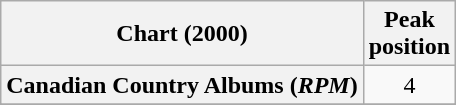<table class="wikitable sortable plainrowheaders" style="text-align:center">
<tr>
<th scope="col">Chart (2000)</th>
<th scope="col">Peak<br> position</th>
</tr>
<tr>
<th scope="row">Canadian Country Albums (<em>RPM</em>)</th>
<td>4</td>
</tr>
<tr>
</tr>
<tr>
</tr>
</table>
